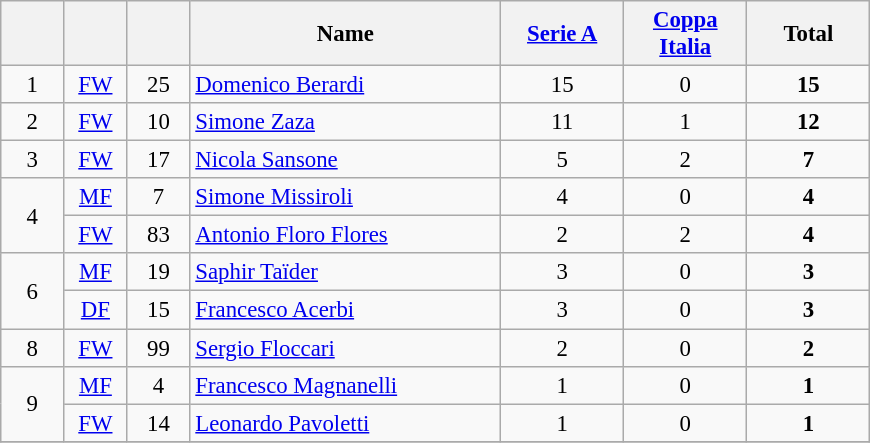<table class="wikitable sortable" style="font-size: 95%; text-align: center;">
<tr>
<th width=35></th>
<th width=35></th>
<th width=35></th>
<th width= 200>Name</th>
<th width= 75><a href='#'>Serie A</a></th>
<th width= 75><a href='#'>Coppa Italia</a></th>
<th width= 75>Total</th>
</tr>
<tr>
<td>1</td>
<td><a href='#'>FW</a></td>
<td>25</td>
<td align=left> <a href='#'>Domenico Berardi</a></td>
<td>15</td>
<td>0</td>
<td><strong>15</strong></td>
</tr>
<tr>
<td>2</td>
<td><a href='#'>FW</a></td>
<td>10</td>
<td align=left> <a href='#'>Simone Zaza</a></td>
<td>11</td>
<td>1</td>
<td><strong>12</strong></td>
</tr>
<tr>
<td>3</td>
<td><a href='#'>FW</a></td>
<td>17</td>
<td align=left> <a href='#'>Nicola Sansone</a></td>
<td>5</td>
<td>2</td>
<td><strong>7</strong></td>
</tr>
<tr>
<td rowspan="2">4</td>
<td><a href='#'>MF</a></td>
<td>7</td>
<td align=left> <a href='#'>Simone Missiroli</a></td>
<td>4</td>
<td>0</td>
<td><strong>4</strong></td>
</tr>
<tr>
<td><a href='#'>FW</a></td>
<td>83</td>
<td align=left> <a href='#'>Antonio Floro Flores</a></td>
<td>2</td>
<td>2</td>
<td><strong>4</strong></td>
</tr>
<tr>
<td rowspan="2">6</td>
<td><a href='#'>MF</a></td>
<td>19</td>
<td align=left> <a href='#'>Saphir Taïder</a></td>
<td>3</td>
<td>0</td>
<td><strong>3</strong></td>
</tr>
<tr>
<td><a href='#'>DF</a></td>
<td>15</td>
<td align=left> <a href='#'>Francesco Acerbi</a></td>
<td>3</td>
<td>0</td>
<td><strong>3</strong></td>
</tr>
<tr>
<td>8</td>
<td><a href='#'>FW</a></td>
<td>99</td>
<td align=left> <a href='#'>Sergio Floccari</a></td>
<td>2</td>
<td>0</td>
<td><strong>2</strong></td>
</tr>
<tr>
<td rowspan="2">9</td>
<td><a href='#'>MF</a></td>
<td>4</td>
<td align=left> <a href='#'>Francesco Magnanelli</a></td>
<td>1</td>
<td>0</td>
<td><strong>1</strong></td>
</tr>
<tr>
<td><a href='#'>FW</a></td>
<td>14</td>
<td align=left> <a href='#'>Leonardo Pavoletti</a></td>
<td>1</td>
<td>0</td>
<td><strong>1</strong></td>
</tr>
<tr>
</tr>
</table>
